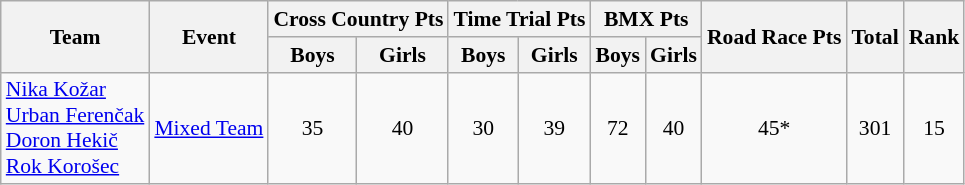<table class="wikitable" border="1" style="font-size:90%">
<tr>
<th rowspan=2>Team</th>
<th rowspan=2>Event</th>
<th colspan=2>Cross Country Pts</th>
<th colspan=2>Time Trial Pts</th>
<th colspan=2>BMX Pts</th>
<th rowspan=2>Road Race Pts</th>
<th rowspan=2>Total</th>
<th rowspan=2>Rank</th>
</tr>
<tr>
<th>Boys</th>
<th>Girls</th>
<th>Boys</th>
<th>Girls</th>
<th>Boys</th>
<th>Girls</th>
</tr>
<tr>
<td><a href='#'>Nika Kožar</a><br><a href='#'>Urban Ferenčak</a><br><a href='#'>Doron Hekič</a><br><a href='#'>Rok Korošec</a></td>
<td><a href='#'>Mixed Team</a></td>
<td align=center>35</td>
<td align=center>40</td>
<td align=center>30</td>
<td align=center>39</td>
<td align=center>72</td>
<td align=center>40</td>
<td align=center>45*</td>
<td align=center>301</td>
<td align=center>15</td>
</tr>
</table>
